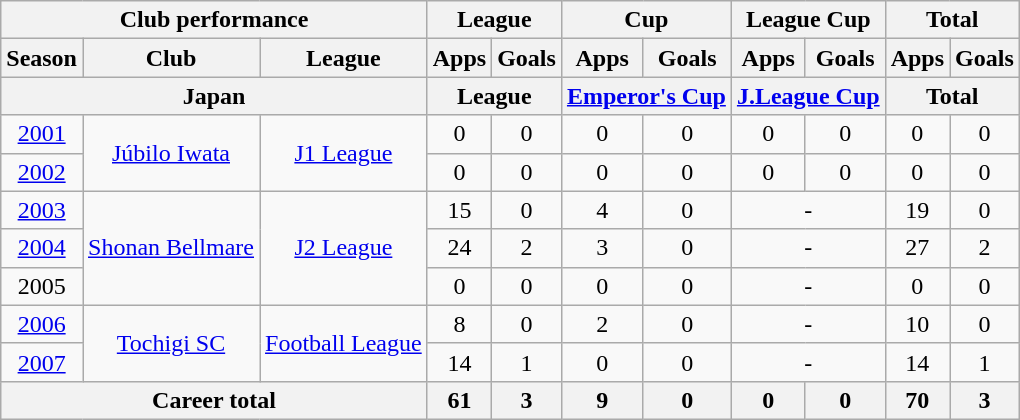<table class="wikitable" style="text-align:center">
<tr>
<th colspan=3>Club performance</th>
<th colspan=2>League</th>
<th colspan=2>Cup</th>
<th colspan=2>League Cup</th>
<th colspan=2>Total</th>
</tr>
<tr>
<th>Season</th>
<th>Club</th>
<th>League</th>
<th>Apps</th>
<th>Goals</th>
<th>Apps</th>
<th>Goals</th>
<th>Apps</th>
<th>Goals</th>
<th>Apps</th>
<th>Goals</th>
</tr>
<tr>
<th colspan=3>Japan</th>
<th colspan=2>League</th>
<th colspan=2><a href='#'>Emperor's Cup</a></th>
<th colspan=2><a href='#'>J.League Cup</a></th>
<th colspan=2>Total</th>
</tr>
<tr>
<td><a href='#'>2001</a></td>
<td rowspan=2><a href='#'>Júbilo Iwata</a></td>
<td rowspan=2><a href='#'>J1 League</a></td>
<td>0</td>
<td>0</td>
<td>0</td>
<td>0</td>
<td>0</td>
<td>0</td>
<td>0</td>
<td>0</td>
</tr>
<tr>
<td><a href='#'>2002</a></td>
<td>0</td>
<td>0</td>
<td>0</td>
<td>0</td>
<td>0</td>
<td>0</td>
<td>0</td>
<td>0</td>
</tr>
<tr>
<td><a href='#'>2003</a></td>
<td rowspan=3><a href='#'>Shonan Bellmare</a></td>
<td rowspan=3><a href='#'>J2 League</a></td>
<td>15</td>
<td>0</td>
<td>4</td>
<td>0</td>
<td colspan=2>-</td>
<td>19</td>
<td>0</td>
</tr>
<tr>
<td><a href='#'>2004</a></td>
<td>24</td>
<td>2</td>
<td>3</td>
<td>0</td>
<td colspan=2>-</td>
<td>27</td>
<td>2</td>
</tr>
<tr>
<td>2005</td>
<td>0</td>
<td>0</td>
<td>0</td>
<td>0</td>
<td colspan=2>-</td>
<td>0</td>
<td>0</td>
</tr>
<tr>
<td><a href='#'>2006</a></td>
<td rowspan=2><a href='#'>Tochigi SC</a></td>
<td rowspan=2><a href='#'>Football League</a></td>
<td>8</td>
<td>0</td>
<td>2</td>
<td>0</td>
<td colspan=2>-</td>
<td>10</td>
<td>0</td>
</tr>
<tr>
<td><a href='#'>2007</a></td>
<td>14</td>
<td>1</td>
<td>0</td>
<td>0</td>
<td colspan=2>-</td>
<td>14</td>
<td>1</td>
</tr>
<tr>
<th colspan=3>Career total</th>
<th>61</th>
<th>3</th>
<th>9</th>
<th>0</th>
<th>0</th>
<th>0</th>
<th>70</th>
<th>3</th>
</tr>
</table>
